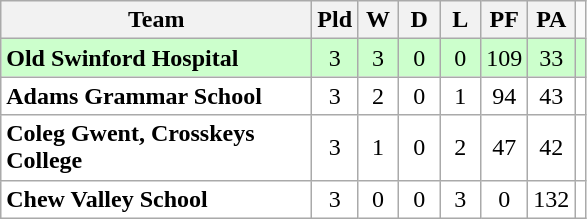<table class="wikitable" style="text-align: center;">
<tr>
<th width="200">Team</th>
<th width="20">Pld</th>
<th width="20">W</th>
<th width="20">D</th>
<th width="20">L</th>
<th width="20">PF</th>
<th width="20">PA</th>
</tr>
<tr bgcolor=#ccffcc>
<td align=left> <strong>Old Swinford Hospital</strong></td>
<td>3</td>
<td>3</td>
<td>0</td>
<td>0</td>
<td>109</td>
<td>33</td>
<td></td>
</tr>
<tr bgcolor=white>
<td align=left> <strong>Adams Grammar School</strong></td>
<td>3</td>
<td>2</td>
<td>0</td>
<td>1</td>
<td>94</td>
<td>43</td>
<td></td>
</tr>
<tr bgcolor=white>
<td align=left> <strong>Coleg Gwent, Crosskeys College</strong></td>
<td>3</td>
<td>1</td>
<td>0</td>
<td>2</td>
<td>47</td>
<td>42</td>
<td></td>
</tr>
<tr bgcolor=white>
<td align=left> <strong>Chew Valley School</strong></td>
<td>3</td>
<td>0</td>
<td>0</td>
<td>3</td>
<td>0</td>
<td>132</td>
<td></td>
</tr>
</table>
